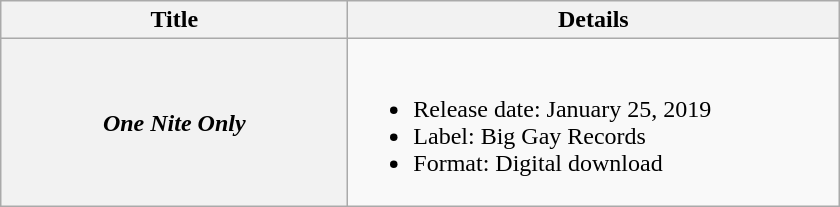<table class="wikitable plainrowheaders">
<tr>
<th style="width:14em;">Title</th>
<th style="width:20em;">Details</th>
</tr>
<tr>
<th scope="row"><em>One Nite Only</em></th>
<td><br><ul><li>Release date: January 25, 2019</li><li>Label: Big Gay Records</li><li>Format: Digital download</li></ul></td>
</tr>
</table>
